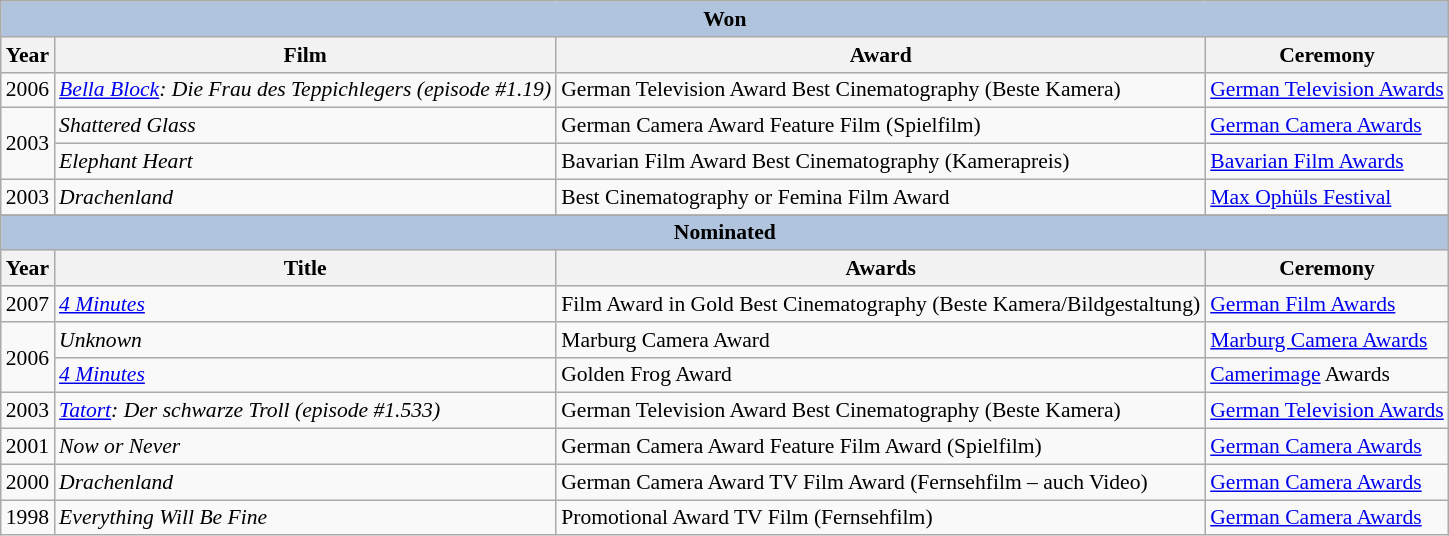<table class="wikitable" style="font-size: 90%;">
<tr>
<th colspan="4" style="background: LightSteelBlue;">Won</th>
</tr>
<tr>
<th>Year</th>
<th>Film</th>
<th>Award</th>
<th>Ceremony</th>
</tr>
<tr>
<td>2006</td>
<td><em><a href='#'>Bella Block</a>: Die Frau des Teppichlegers (episode #1.19)</em></td>
<td>German Television Award Best Cinematography (Beste Kamera)</td>
<td><a href='#'>German Television Awards</a></td>
</tr>
<tr>
<td rowspan="2">2003</td>
<td><em>Shattered Glass</em></td>
<td>German Camera Award Feature Film (Spielfilm)</td>
<td><a href='#'>German Camera Awards</a></td>
</tr>
<tr>
<td><em>Elephant Heart</em></td>
<td>Bavarian Film Award Best Cinematography (Kamerapreis)</td>
<td><a href='#'>Bavarian Film Awards</a></td>
</tr>
<tr>
<td>2003</td>
<td><em>Drachenland</em></td>
<td>Best Cinematography or Femina Film Award</td>
<td><a href='#'>Max Ophüls Festival</a></td>
</tr>
<tr>
</tr>
<tr>
<th colspan="4" style="background: LightSteelBlue;">Nominated</th>
</tr>
<tr>
<th>Year</th>
<th>Title</th>
<th>Awards</th>
<th>Ceremony</th>
</tr>
<tr>
<td>2007</td>
<td><em><a href='#'>4 Minutes</a></em></td>
<td>Film Award in Gold Best Cinematography (Beste Kamera/Bildgestaltung)</td>
<td><a href='#'>German Film Awards</a></td>
</tr>
<tr>
<td rowspan="2">2006</td>
<td><em>Unknown</em></td>
<td>Marburg Camera Award</td>
<td><a href='#'>Marburg Camera Awards</a></td>
</tr>
<tr>
<td><em><a href='#'>4 Minutes</a></em></td>
<td>Golden Frog Award</td>
<td><a href='#'>Camerimage</a> Awards</td>
</tr>
<tr>
<td>2003</td>
<td><em><a href='#'>Tatort</a>: Der schwarze Troll (episode #1.533)</em></td>
<td>German Television Award Best Cinematography (Beste Kamera)</td>
<td><a href='#'>German Television Awards</a></td>
</tr>
<tr>
<td>2001</td>
<td><em>Now or Never</em></td>
<td>German Camera Award Feature Film Award (Spielfilm)</td>
<td><a href='#'>German Camera Awards</a></td>
</tr>
<tr>
<td>2000</td>
<td><em>Drachenland</em></td>
<td>German Camera Award TV Film Award (Fernsehfilm – auch Video)</td>
<td><a href='#'>German Camera Awards</a></td>
</tr>
<tr>
<td>1998</td>
<td><em>Everything Will Be Fine</em></td>
<td>Promotional Award TV Film (Fernsehfilm)</td>
<td><a href='#'>German Camera Awards</a></td>
</tr>
</table>
